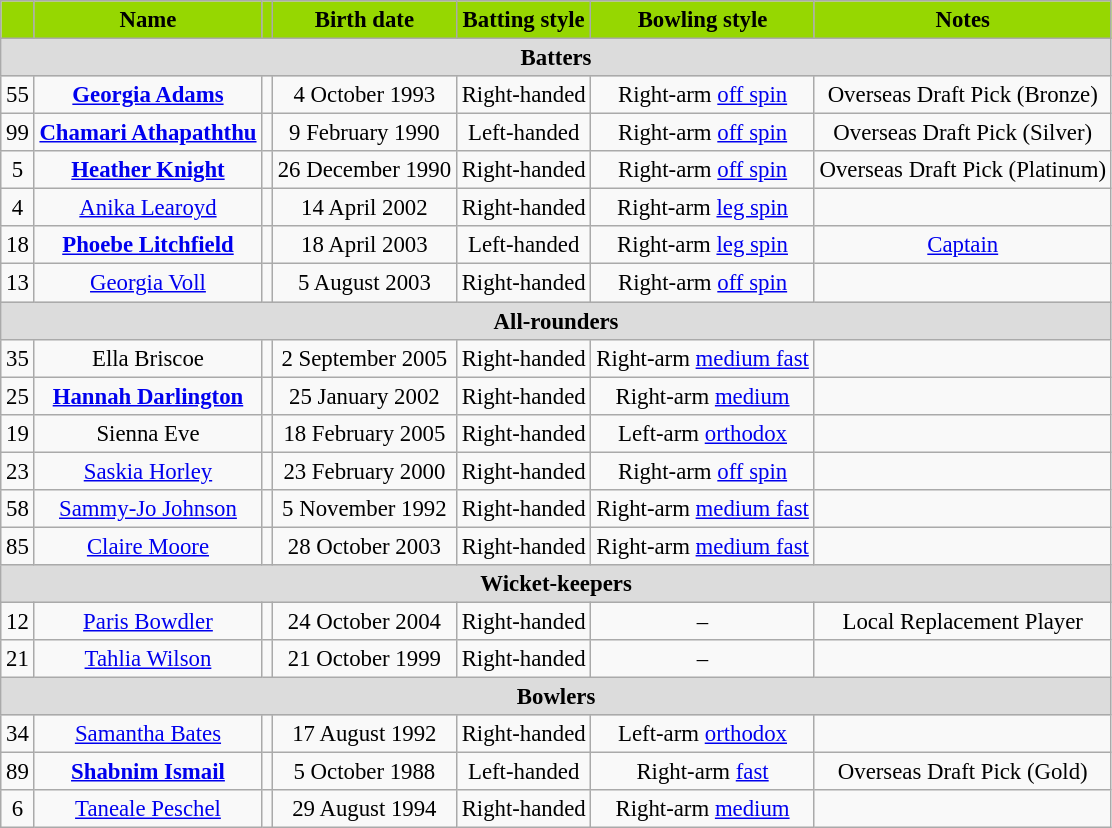<table class="wikitable" style="font-size:95%;">
<tr>
<th style="background:#96d701; color:black;"></th>
<th style="background:#96d701; color:black;">Name</th>
<th style="background:#96d701; color:black;"></th>
<th style="background:#96d701; color:black;">Birth date</th>
<th style="background:#96d701; color:black;">Batting style</th>
<th style="background:#96d701; color:black;">Bowling style</th>
<th style="background:#96d701; color:black;">Notes</th>
</tr>
<tr>
<th colspan="7" style="background: #DCDCDC; text-align:center;">Batters</th>
</tr>
<tr align="center">
<td>55</td>
<td><strong><a href='#'>Georgia Adams</a></strong></td>
<td></td>
<td>4 October 1993</td>
<td>Right-handed</td>
<td>Right-arm <a href='#'>off spin</a></td>
<td>Overseas Draft Pick (Bronze)</td>
</tr>
<tr align="center">
<td>99</td>
<td><strong><a href='#'>Chamari Athapaththu</a></strong></td>
<td></td>
<td>9 February 1990</td>
<td>Left-handed</td>
<td>Right-arm <a href='#'>off spin</a></td>
<td>Overseas Draft Pick (Silver)</td>
</tr>
<tr align="center">
<td>5</td>
<td><strong><a href='#'>Heather Knight</a></strong></td>
<td></td>
<td>26 December 1990</td>
<td>Right-handed</td>
<td>Right-arm <a href='#'>off spin</a></td>
<td>Overseas Draft Pick (Platinum)</td>
</tr>
<tr align="center">
<td>4</td>
<td><a href='#'>Anika Learoyd</a></td>
<td></td>
<td>14 April 2002</td>
<td>Right-handed</td>
<td>Right-arm <a href='#'>leg spin</a></td>
<td></td>
</tr>
<tr align="center">
<td>18</td>
<td><strong><a href='#'>Phoebe Litchfield</a></strong></td>
<td></td>
<td>18 April 2003</td>
<td>Left-handed</td>
<td>Right-arm <a href='#'>leg spin</a></td>
<td><a href='#'>Captain</a></td>
</tr>
<tr align="center">
<td>13</td>
<td><a href='#'>Georgia Voll</a></td>
<td></td>
<td>5 August 2003</td>
<td>Right-handed</td>
<td>Right-arm <a href='#'>off spin</a></td>
<td></td>
</tr>
<tr>
<th colspan="7" style="background: #DCDCDC; text-align:center;">All-rounders</th>
</tr>
<tr align="center">
<td>35</td>
<td>Ella Briscoe</td>
<td></td>
<td>2 September 2005</td>
<td>Right-handed</td>
<td>Right-arm <a href='#'>medium fast</a></td>
<td></td>
</tr>
<tr align="center">
<td>25</td>
<td><strong><a href='#'>Hannah Darlington</a></strong></td>
<td></td>
<td>25 January 2002</td>
<td>Right-handed</td>
<td>Right-arm <a href='#'>medium</a></td>
<td></td>
</tr>
<tr align="center">
<td>19</td>
<td>Sienna Eve</td>
<td></td>
<td>18 February 2005</td>
<td>Right-handed</td>
<td>Left-arm <a href='#'>orthodox</a></td>
<td></td>
</tr>
<tr align="center">
<td>23</td>
<td><a href='#'>Saskia Horley</a></td>
<td></td>
<td>23 February 2000</td>
<td>Right-handed</td>
<td>Right-arm <a href='#'>off spin</a></td>
<td></td>
</tr>
<tr align="center">
<td>58</td>
<td><a href='#'>Sammy-Jo Johnson</a></td>
<td></td>
<td>5 November 1992</td>
<td>Right-handed</td>
<td>Right-arm <a href='#'>medium fast</a></td>
<td></td>
</tr>
<tr align="center">
<td>85</td>
<td><a href='#'>Claire Moore</a></td>
<td></td>
<td>28 October 2003</td>
<td>Right-handed</td>
<td>Right-arm <a href='#'>medium fast</a></td>
<td></td>
</tr>
<tr>
<th colspan="7" style="background: #DCDCDC; text-align:center;">Wicket-keepers</th>
</tr>
<tr align="center">
<td>12</td>
<td><a href='#'>Paris Bowdler</a></td>
<td></td>
<td>24 October 2004</td>
<td>Right-handed</td>
<td>–</td>
<td>Local Replacement Player</td>
</tr>
<tr align="center">
<td>21</td>
<td><a href='#'>Tahlia Wilson</a></td>
<td></td>
<td>21 October 1999</td>
<td>Right-handed</td>
<td>–</td>
<td></td>
</tr>
<tr>
<th colspan="7" style="background: #DCDCDC; text-align:center;">Bowlers</th>
</tr>
<tr align="center">
<td>34</td>
<td><a href='#'>Samantha Bates</a></td>
<td></td>
<td>17 August 1992</td>
<td>Right-handed</td>
<td>Left-arm <a href='#'>orthodox</a></td>
<td></td>
</tr>
<tr align="center">
<td>89</td>
<td><strong><a href='#'>Shabnim Ismail</a></strong></td>
<td></td>
<td>5 October 1988</td>
<td>Left-handed</td>
<td>Right-arm <a href='#'>fast</a></td>
<td>Overseas Draft Pick (Gold)</td>
</tr>
<tr align="center">
<td>6</td>
<td><a href='#'>Taneale Peschel</a></td>
<td></td>
<td>29 August 1994</td>
<td>Right-handed</td>
<td>Right-arm <a href='#'>medium</a></td>
<td></td>
</tr>
</table>
